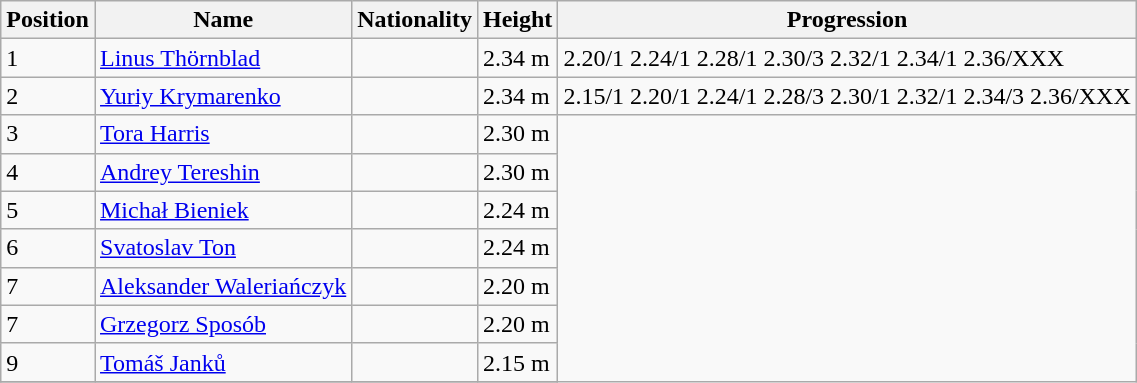<table class="wikitable">
<tr>
<th><strong>Position</strong></th>
<th><strong>Name</strong></th>
<th><strong>Nationality</strong></th>
<th><strong>Height</strong></th>
<th><strong>Progression</strong></th>
</tr>
<tr>
<td>1</td>
<td><a href='#'>Linus Thörnblad</a></td>
<td></td>
<td>2.34 m</td>
<td>2.20/1 2.24/1 2.28/1 2.30/3 2.32/1 2.34/1 2.36/XXX</td>
</tr>
<tr>
<td>2</td>
<td><a href='#'>Yuriy Krymarenko</a></td>
<td></td>
<td>2.34 m</td>
<td>2.15/1 2.20/1 2.24/1 2.28/3 2.30/1 2.32/1 2.34/3 2.36/XXX</td>
</tr>
<tr>
<td>3</td>
<td><a href='#'>Tora Harris</a></td>
<td></td>
<td>2.30 m</td>
</tr>
<tr>
<td>4</td>
<td><a href='#'>Andrey Tereshin</a></td>
<td></td>
<td>2.30 m</td>
</tr>
<tr>
<td>5</td>
<td><a href='#'>Michał Bieniek</a></td>
<td></td>
<td>2.24 m</td>
</tr>
<tr>
<td>6</td>
<td><a href='#'>Svatoslav Ton</a></td>
<td></td>
<td>2.24 m</td>
</tr>
<tr>
<td>7</td>
<td><a href='#'>Aleksander Waleriańczyk</a></td>
<td></td>
<td>2.20 m</td>
</tr>
<tr>
<td>7</td>
<td><a href='#'>Grzegorz Sposób</a></td>
<td></td>
<td>2.20 m</td>
</tr>
<tr>
<td>9</td>
<td><a href='#'>Tomáš Janků</a></td>
<td></td>
<td>2.15 m</td>
</tr>
<tr>
</tr>
</table>
